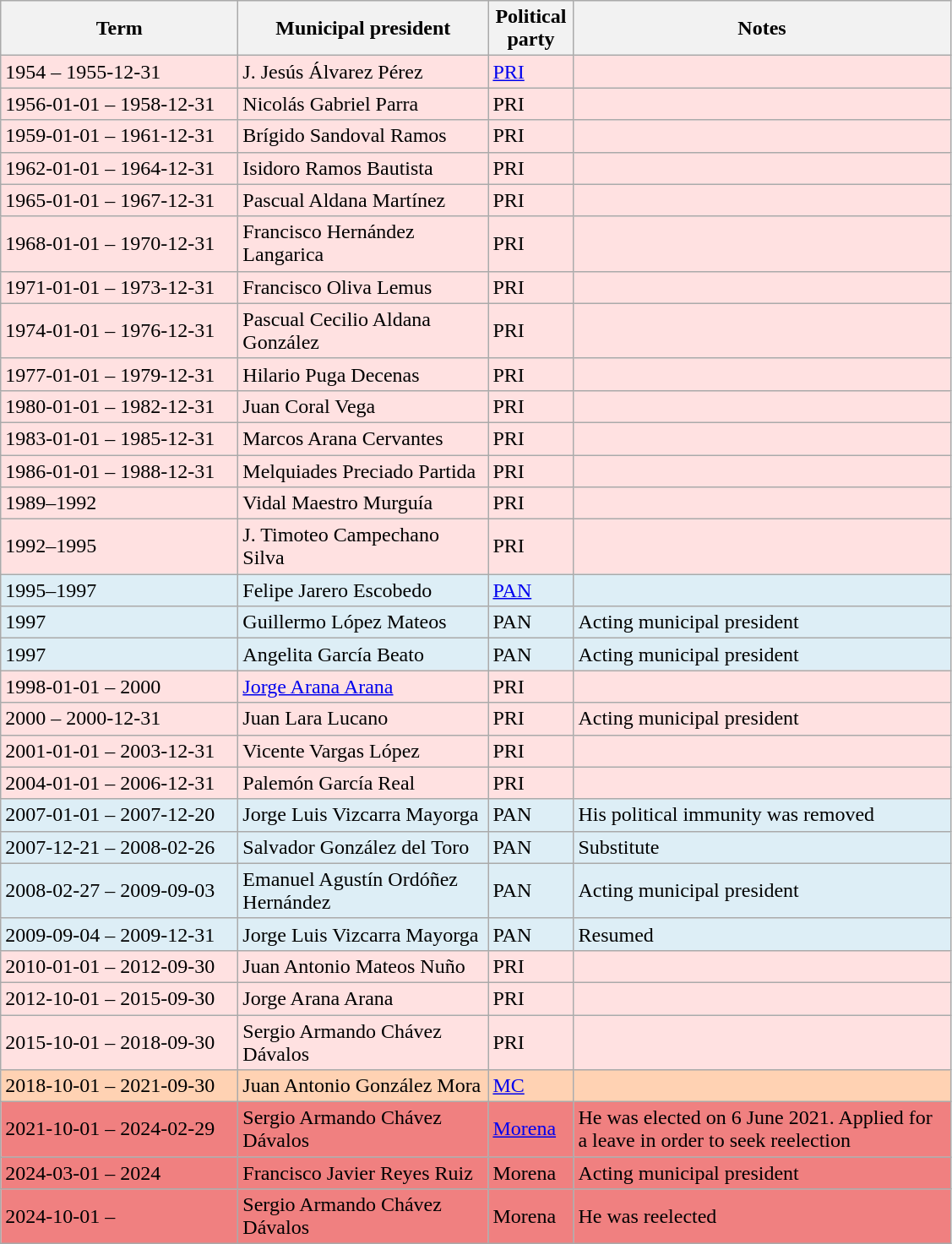<table class=wikitable>
<tr>
<th width=180px>Term</th>
<th width=190px>Municipal president</th>
<th width=60px>Political party</th>
<th width=290px>Notes</th>
</tr>
<tr style="background:#ffe1e1">
<td>1954 – 1955-12-31</td>
<td>J. Jesús Álvarez Pérez</td>
<td><a href='#'>PRI</a> </td>
<td></td>
</tr>
<tr style="background:#ffe1e1">
<td>1956-01-01 – 1958-12-31</td>
<td>Nicolás Gabriel Parra</td>
<td Institutional Revolutionary Party>PRI </td>
<td></td>
</tr>
<tr style="background:#ffe1e1">
<td>1959-01-01 – 1961-12-31</td>
<td>Brígido Sandoval Ramos</td>
<td Institutional Revolutionary Party>PRI </td>
<td></td>
</tr>
<tr style="background:#ffe1e1">
<td>1962-01-01 – 1964-12-31</td>
<td>Isidoro Ramos Bautista</td>
<td Institutional Revolutionary Party>PRI </td>
<td></td>
</tr>
<tr style="background:#ffe1e1">
<td>1965-01-01 – 1967-12-31</td>
<td>Pascual Aldana Martínez</td>
<td Institutional Revolutionary Party>PRI </td>
<td></td>
</tr>
<tr style="background:#ffe1e1">
<td>1968-01-01 – 1970-12-31</td>
<td>Francisco Hernández Langarica</td>
<td Institutional Revolutionary Party>PRI </td>
<td></td>
</tr>
<tr style="background:#ffe1e1">
<td>1971-01-01 – 1973-12-31</td>
<td>Francisco Oliva Lemus</td>
<td Institutional Revolutionary Party>PRI </td>
<td></td>
</tr>
<tr style="background:#ffe1e1">
<td>1974-01-01 – 1976-12-31</td>
<td>Pascual Cecilio Aldana González</td>
<td Institutional Revolutionary Party>PRI </td>
<td></td>
</tr>
<tr style="background:#ffe1e1">
<td>1977-01-01 – 1979-12-31</td>
<td>Hilario Puga Decenas</td>
<td Institutional Revolutionary Party>PRI </td>
<td></td>
</tr>
<tr style="background:#ffe1e1">
<td>1980-01-01 – 1982-12-31</td>
<td>Juan Coral Vega</td>
<td Institutional Revolutionary Party>PRI </td>
<td></td>
</tr>
<tr style="background:#ffe1e1">
<td>1983-01-01 – 1985-12-31</td>
<td>Marcos Arana Cervantes</td>
<td Institutional Revolutionary Party>PRI </td>
<td></td>
</tr>
<tr style="background:#ffe1e1">
<td>1986-01-01 – 1988-12-31</td>
<td>Melquiades Preciado Partida</td>
<td Institutional Revolutionary Party>PRI </td>
<td></td>
</tr>
<tr style="background:#ffe1e1">
<td>1989–1992</td>
<td>Vidal Maestro Murguía</td>
<td Institutional Revolutionary Party>PRI </td>
<td></td>
</tr>
<tr style="background:#ffe1e1">
<td>1992–1995</td>
<td>J. Timoteo Campechano Silva</td>
<td Institutional Revolutionary Party>PRI </td>
<td></td>
</tr>
<tr style="background:#DDEEF6">
<td>1995–1997</td>
<td>Felipe Jarero Escobedo</td>
<td><a href='#'>PAN</a> </td>
<td></td>
</tr>
<tr style="background:#DDEEF6">
<td>1997</td>
<td>Guillermo López Mateos</td>
<td National Action Party>PAN </td>
<td>Acting municipal president</td>
</tr>
<tr style="background:#DDEEF6">
<td>1997</td>
<td>Angelita García Beato</td>
<td National Action Party>PAN </td>
<td>Acting municipal president</td>
</tr>
<tr style="background:#ffe1e1">
<td>1998-01-01 – 2000</td>
<td><a href='#'>Jorge Arana Arana</a></td>
<td Institutional Revolutionary Party>PRI </td>
<td></td>
</tr>
<tr style="background:#ffe1e1">
<td>2000 – 2000-12-31</td>
<td>Juan Lara Lucano</td>
<td Institutional Revolutionary Party>PRI </td>
<td>Acting municipal president</td>
</tr>
<tr style="background:#ffe1e1">
<td>2001-01-01 – 2003-12-31</td>
<td>Vicente Vargas López</td>
<td Institutional Revolutionary Party>PRI </td>
<td></td>
</tr>
<tr style="background:#ffe1e1">
<td>2004-01-01 – 2006-12-31</td>
<td>Palemón García Real</td>
<td Institutional Revolutionary Party>PRI </td>
<td></td>
</tr>
<tr style="background:#ddeef6">
<td>2007-01-01 – 2007-12-20</td>
<td>Jorge Luis Vizcarra Mayorga</td>
<td>PAN </td>
<td>His political immunity was removed</td>
</tr>
<tr style="background:#ddeef6">
<td>2007-12-21 – 2008-02-26</td>
<td>Salvador González del Toro</td>
<td>PAN </td>
<td>Substitute</td>
</tr>
<tr style="background:#ddeef6">
<td>2008-02-27 – 2009-09-03</td>
<td>Emanuel Agustín Ordóñez Hernández</td>
<td>PAN </td>
<td>Acting municipal president</td>
</tr>
<tr style="background:#ddeef6">
<td>2009-09-04 – 2009-12-31</td>
<td>Jorge Luis Vizcarra Mayorga</td>
<td>PAN </td>
<td>Resumed</td>
</tr>
<tr style="background:#ffe1e1">
<td>2010-01-01 – 2012-09-30</td>
<td>Juan Antonio Mateos Nuño</td>
<td Institutional Revolutionary Party>PRI </td>
<td></td>
</tr>
<tr style="background:#ffe1e1">
<td>2012-10-01 – 2015-09-30</td>
<td>Jorge Arana Arana</td>
<td Institutional Revolutionary Party>PRI </td>
<td></td>
</tr>
<tr style="background:#ffe1e1">
<td>2015-10-01 – 2018-09-30</td>
<td>Sergio Armando Chávez Dávalos</td>
<td Institutional Revolutionary Party>PRI </td>
<td></td>
</tr>
<tr style="background:#ffd2b3">
<td>2018-10-01 – 2021-09-30</td>
<td>Juan Antonio González Mora</td>
<td><a href='#'>MC</a> </td>
<td></td>
</tr>
<tr style="background:#f08080">
<td>2021-10-01 – 2024-02-29</td>
<td>Sergio Armando Chávez Dávalos</td>
<td><a href='#'>Morena</a> </td>
<td>He was elected on 6 June 2021. Applied for a leave in order to seek reelection</td>
</tr>
<tr style="background:#f08080">
<td>2024-03-01 – 2024</td>
<td>Francisco Javier Reyes Ruiz</td>
<td>Morena </td>
<td>Acting municipal president</td>
</tr>
<tr style="background:#f08080">
<td>2024-10-01 –</td>
<td>Sergio Armando Chávez Dávalos</td>
<td>Morena </td>
<td>He was reelected</td>
</tr>
</table>
